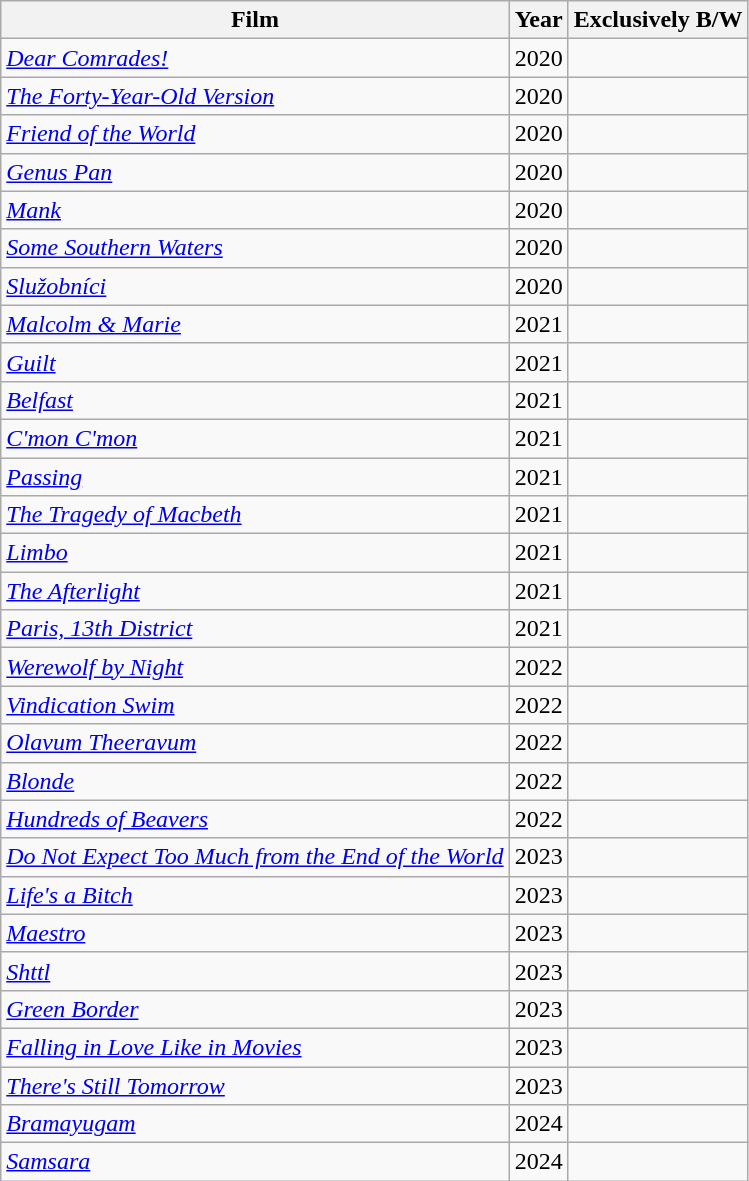<table class="wikitable sortable">
<tr>
<th>Film</th>
<th>Year</th>
<th>Exclusively B/W</th>
</tr>
<tr>
<td><em><a href='#'>Dear Comrades!</a></em></td>
<td>2020</td>
<td></td>
</tr>
<tr>
<td><em><a href='#'>The Forty-Year-Old Version</a></em></td>
<td>2020</td>
<td></td>
</tr>
<tr>
<td><em><a href='#'>Friend of the World</a></em></td>
<td>2020</td>
<td></td>
</tr>
<tr>
<td><em><a href='#'>Genus Pan</a></em></td>
<td>2020</td>
<td></td>
</tr>
<tr>
<td><em><a href='#'>Mank</a></em></td>
<td>2020</td>
<td></td>
</tr>
<tr>
<td><em><a href='#'>Some Southern Waters</a></em></td>
<td>2020</td>
<td></td>
</tr>
<tr>
<td><em><a href='#'>Služobníci</a></em></td>
<td>2020</td>
<td></td>
</tr>
<tr>
<td><em><a href='#'>Malcolm & Marie</a></em></td>
<td>2021</td>
<td></td>
</tr>
<tr>
<td><em><a href='#'>Guilt</a></em></td>
<td>2021</td>
<td></td>
</tr>
<tr>
<td><em><a href='#'>Belfast</a></em></td>
<td>2021</td>
<td></td>
</tr>
<tr>
<td><em><a href='#'>C'mon C'mon</a></em></td>
<td>2021</td>
<td></td>
</tr>
<tr>
<td><em><a href='#'>Passing</a></em></td>
<td>2021</td>
<td></td>
</tr>
<tr>
<td><em><a href='#'>The Tragedy of Macbeth</a></em></td>
<td>2021</td>
<td></td>
</tr>
<tr>
<td><em><a href='#'>Limbo</a></em></td>
<td>2021</td>
<td></td>
</tr>
<tr>
<td><em><a href='#'>The Afterlight</a></em></td>
<td>2021</td>
<td></td>
</tr>
<tr>
<td><em><a href='#'>Paris, 13th District</a></em></td>
<td>2021</td>
<td></td>
</tr>
<tr>
<td><em><a href='#'>Werewolf by Night</a></em></td>
<td>2022</td>
<td></td>
</tr>
<tr>
<td><em><a href='#'>Vindication Swim</a></em></td>
<td>2022</td>
<td></td>
</tr>
<tr>
<td><em><a href='#'>Olavum Theeravum</a></em></td>
<td>2022</td>
<td></td>
</tr>
<tr>
<td><em><a href='#'>Blonde</a></em></td>
<td>2022</td>
<td></td>
</tr>
<tr>
<td><em><a href='#'>Hundreds of Beavers</a></em></td>
<td>2022</td>
<td></td>
</tr>
<tr>
<td><em><a href='#'>Do Not Expect Too Much from the End of the World</a></em></td>
<td>2023</td>
<td></td>
</tr>
<tr>
<td><em><a href='#'>Life's a Bitch</a></em></td>
<td>2023</td>
<td></td>
</tr>
<tr>
<td><em><a href='#'>Maestro</a></em></td>
<td>2023</td>
<td></td>
</tr>
<tr>
<td><em><a href='#'>Shttl</a></em></td>
<td>2023</td>
<td></td>
</tr>
<tr>
<td><em><a href='#'>Green Border</a></em></td>
<td>2023</td>
<td></td>
</tr>
<tr>
<td><em><a href='#'>Falling in Love Like in Movies</a></em></td>
<td>2023</td>
<td></td>
</tr>
<tr>
<td><em><a href='#'>There's Still Tomorrow</a></em></td>
<td>2023</td>
<td></td>
</tr>
<tr>
<td><em><a href='#'>Bramayugam</a></em></td>
<td>2024</td>
<td></td>
</tr>
<tr>
<td><em><a href='#'>Samsara</a></em></td>
<td>2024</td>
<td></td>
</tr>
</table>
